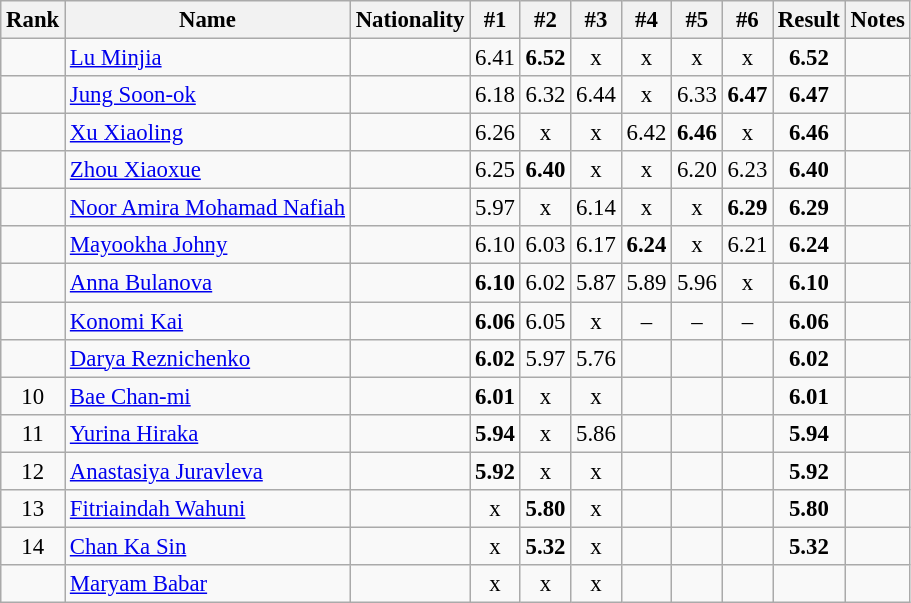<table class="wikitable sortable" style="text-align:center;font-size:95%">
<tr>
<th>Rank</th>
<th>Name</th>
<th>Nationality</th>
<th>#1</th>
<th>#2</th>
<th>#3</th>
<th>#4</th>
<th>#5</th>
<th>#6</th>
<th>Result</th>
<th>Notes</th>
</tr>
<tr>
<td></td>
<td align=left><a href='#'>Lu Minjia</a></td>
<td align=left></td>
<td>6.41</td>
<td><strong>6.52</strong></td>
<td>x</td>
<td>x</td>
<td>x</td>
<td>x</td>
<td><strong>6.52</strong></td>
<td></td>
</tr>
<tr>
<td></td>
<td align=left><a href='#'>Jung Soon-ok</a></td>
<td align=left></td>
<td>6.18</td>
<td>6.32</td>
<td>6.44</td>
<td>x</td>
<td>6.33</td>
<td><strong>6.47</strong></td>
<td><strong>6.47</strong></td>
<td></td>
</tr>
<tr>
<td></td>
<td align=left><a href='#'>Xu Xiaoling</a></td>
<td align=left></td>
<td>6.26</td>
<td>x</td>
<td>x</td>
<td>6.42</td>
<td><strong>6.46</strong></td>
<td>x</td>
<td><strong>6.46</strong></td>
<td></td>
</tr>
<tr>
<td></td>
<td align=left><a href='#'>Zhou Xiaoxue</a></td>
<td align=left></td>
<td>6.25</td>
<td><strong>6.40</strong></td>
<td>x</td>
<td>x</td>
<td>6.20</td>
<td>6.23</td>
<td><strong>6.40</strong></td>
<td></td>
</tr>
<tr>
<td></td>
<td align=left><a href='#'>Noor Amira Mohamad Nafiah</a></td>
<td align=left></td>
<td>5.97</td>
<td>x</td>
<td>6.14</td>
<td>x</td>
<td>x</td>
<td><strong>6.29</strong></td>
<td><strong>6.29</strong></td>
<td></td>
</tr>
<tr>
<td></td>
<td align=left><a href='#'>Mayookha Johny</a></td>
<td align=left></td>
<td>6.10</td>
<td>6.03</td>
<td>6.17</td>
<td><strong>6.24</strong></td>
<td>x</td>
<td>6.21</td>
<td><strong>6.24</strong></td>
<td></td>
</tr>
<tr>
<td></td>
<td align=left><a href='#'>Anna Bulanova</a></td>
<td align=left></td>
<td><strong>6.10</strong></td>
<td>6.02</td>
<td>5.87</td>
<td>5.89</td>
<td>5.96</td>
<td>x</td>
<td><strong>6.10</strong></td>
<td></td>
</tr>
<tr>
<td></td>
<td align=left><a href='#'>Konomi Kai</a></td>
<td align=left></td>
<td><strong>6.06</strong></td>
<td>6.05</td>
<td>x</td>
<td>–</td>
<td>–</td>
<td>–</td>
<td><strong>6.06</strong></td>
<td></td>
</tr>
<tr>
<td></td>
<td align=left><a href='#'>Darya Reznichenko</a></td>
<td align=left></td>
<td><strong>6.02</strong></td>
<td>5.97</td>
<td>5.76</td>
<td></td>
<td></td>
<td></td>
<td><strong>6.02</strong></td>
<td></td>
</tr>
<tr>
<td>10</td>
<td align=left><a href='#'>Bae Chan-mi</a></td>
<td align=left></td>
<td><strong>6.01</strong></td>
<td>x</td>
<td>x</td>
<td></td>
<td></td>
<td></td>
<td><strong>6.01</strong></td>
<td></td>
</tr>
<tr>
<td>11</td>
<td align=left><a href='#'>Yurina Hiraka</a></td>
<td align=left></td>
<td><strong>5.94</strong></td>
<td>x</td>
<td>5.86</td>
<td></td>
<td></td>
<td></td>
<td><strong>5.94</strong></td>
<td></td>
</tr>
<tr>
<td>12</td>
<td align=left><a href='#'>Anastasiya Juravleva</a></td>
<td align=left></td>
<td><strong>5.92</strong></td>
<td>x</td>
<td>x</td>
<td></td>
<td></td>
<td></td>
<td><strong>5.92</strong></td>
<td></td>
</tr>
<tr>
<td>13</td>
<td align=left><a href='#'>Fitriaindah Wahuni</a></td>
<td align=left></td>
<td>x</td>
<td><strong>5.80</strong></td>
<td>x</td>
<td></td>
<td></td>
<td></td>
<td><strong>5.80</strong></td>
<td></td>
</tr>
<tr>
<td>14</td>
<td align=left><a href='#'>Chan Ka Sin</a></td>
<td align=left></td>
<td>x</td>
<td><strong>5.32</strong></td>
<td>x</td>
<td></td>
<td></td>
<td></td>
<td><strong>5.32</strong></td>
<td></td>
</tr>
<tr>
<td></td>
<td align=left><a href='#'>Maryam Babar</a></td>
<td align=left></td>
<td>x</td>
<td>x</td>
<td>x</td>
<td></td>
<td></td>
<td></td>
<td><strong></strong></td>
<td></td>
</tr>
</table>
